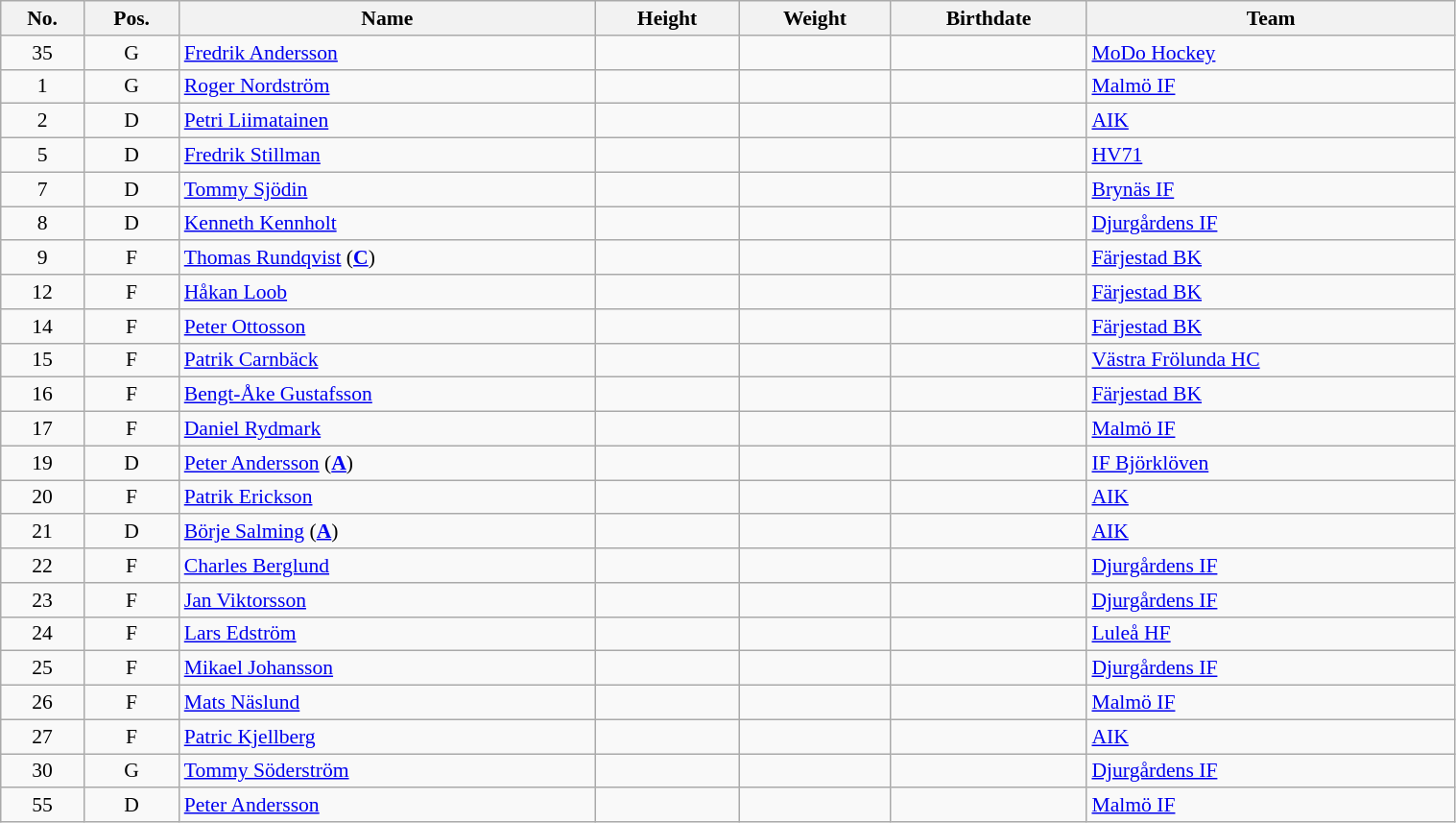<table class="wikitable sortable" width="80%" style="font-size: 90%; text-align: center;">
<tr>
<th>No.</th>
<th>Pos.</th>
<th>Name</th>
<th>Height</th>
<th>Weight</th>
<th>Birthdate</th>
<th>Team</th>
</tr>
<tr>
<td>35</td>
<td>G</td>
<td style="text-align:left;"><a href='#'>Fredrik Andersson</a></td>
<td></td>
<td></td>
<td style="text-align:right;"></td>
<td style="text-align:left;"> <a href='#'>MoDo Hockey</a></td>
</tr>
<tr>
<td>1</td>
<td>G</td>
<td style="text-align:left;"><a href='#'>Roger Nordström</a></td>
<td></td>
<td></td>
<td style="text-align:right;"></td>
<td style="text-align:left;"> <a href='#'>Malmö IF</a></td>
</tr>
<tr>
<td>2</td>
<td>D</td>
<td style="text-align:left;"><a href='#'>Petri Liimatainen</a></td>
<td></td>
<td></td>
<td style="text-align:right;"></td>
<td style="text-align:left;"> <a href='#'>AIK</a></td>
</tr>
<tr>
<td>5</td>
<td>D</td>
<td style="text-align:left;"><a href='#'>Fredrik Stillman</a></td>
<td></td>
<td></td>
<td style="text-align:right;"></td>
<td style="text-align:left;"> <a href='#'>HV71</a></td>
</tr>
<tr>
<td>7</td>
<td>D</td>
<td style="text-align:left;"><a href='#'>Tommy Sjödin</a></td>
<td></td>
<td></td>
<td style="text-align:right;"></td>
<td style="text-align:left;"> <a href='#'>Brynäs IF</a></td>
</tr>
<tr>
<td>8</td>
<td>D</td>
<td style="text-align:left;"><a href='#'>Kenneth Kennholt</a></td>
<td></td>
<td></td>
<td style="text-align:right;"></td>
<td style="text-align:left;"> <a href='#'>Djurgårdens IF</a></td>
</tr>
<tr>
<td>9</td>
<td>F</td>
<td style="text-align:left;"><a href='#'>Thomas Rundqvist</a> (<strong><a href='#'>C</a></strong>)</td>
<td></td>
<td></td>
<td style="text-align:right;"></td>
<td style="text-align:left;"> <a href='#'>Färjestad BK</a></td>
</tr>
<tr>
<td>12</td>
<td>F</td>
<td style="text-align:left;"><a href='#'>Håkan Loob</a></td>
<td></td>
<td></td>
<td style="text-align:right;"></td>
<td style="text-align:left;"> <a href='#'>Färjestad BK</a></td>
</tr>
<tr>
<td>14</td>
<td>F</td>
<td style="text-align:left;"><a href='#'>Peter Ottosson</a></td>
<td></td>
<td></td>
<td style="text-align:right;"></td>
<td style="text-align:left;"> <a href='#'>Färjestad BK</a></td>
</tr>
<tr>
<td>15</td>
<td>F</td>
<td style="text-align:left;"><a href='#'>Patrik Carnbäck</a></td>
<td></td>
<td></td>
<td style="text-align:right;"></td>
<td style="text-align:left;"> <a href='#'>Västra Frölunda HC</a></td>
</tr>
<tr>
<td>16</td>
<td>F</td>
<td style="text-align:left;"><a href='#'>Bengt-Åke Gustafsson</a></td>
<td></td>
<td></td>
<td style="text-align:right;"></td>
<td style="text-align:left;"> <a href='#'>Färjestad BK</a></td>
</tr>
<tr>
<td>17</td>
<td>F</td>
<td style="text-align:left;"><a href='#'>Daniel Rydmark</a></td>
<td></td>
<td></td>
<td style="text-align:right;"></td>
<td style="text-align:left;"> <a href='#'>Malmö IF</a></td>
</tr>
<tr>
<td>19</td>
<td>D</td>
<td style="text-align:left;"><a href='#'>Peter Andersson</a> (<strong><a href='#'>A</a></strong>)</td>
<td></td>
<td></td>
<td style="text-align:right;"></td>
<td style="text-align:left;"> <a href='#'>IF Björklöven</a></td>
</tr>
<tr>
<td>20</td>
<td>F</td>
<td style="text-align:left;"><a href='#'>Patrik Erickson</a></td>
<td></td>
<td></td>
<td style="text-align:right;"></td>
<td style="text-align:left;"> <a href='#'>AIK</a></td>
</tr>
<tr>
<td>21</td>
<td>D</td>
<td style="text-align:left;"><a href='#'>Börje Salming</a> (<strong><a href='#'>A</a></strong>)</td>
<td></td>
<td></td>
<td style="text-align:right;"></td>
<td style="text-align:left;"> <a href='#'>AIK</a></td>
</tr>
<tr>
<td>22</td>
<td>F</td>
<td style="text-align:left;"><a href='#'>Charles Berglund</a></td>
<td></td>
<td></td>
<td style="text-align:right;"></td>
<td style="text-align:left;"> <a href='#'>Djurgårdens IF</a></td>
</tr>
<tr>
<td>23</td>
<td>F</td>
<td style="text-align:left;"><a href='#'>Jan Viktorsson</a></td>
<td></td>
<td></td>
<td style="text-align:right;"></td>
<td style="text-align:left;"> <a href='#'>Djurgårdens IF</a></td>
</tr>
<tr>
<td>24</td>
<td>F</td>
<td style="text-align:left;"><a href='#'>Lars Edström</a></td>
<td></td>
<td></td>
<td style="text-align:right;"></td>
<td style="text-align:left;"> <a href='#'>Luleå HF</a></td>
</tr>
<tr>
<td>25</td>
<td>F</td>
<td style="text-align:left;"><a href='#'>Mikael Johansson</a></td>
<td></td>
<td></td>
<td style="text-align:right;"></td>
<td style="text-align:left;"> <a href='#'>Djurgårdens IF</a></td>
</tr>
<tr>
<td>26</td>
<td>F</td>
<td style="text-align:left;"><a href='#'>Mats Näslund</a></td>
<td></td>
<td></td>
<td style="text-align:right;"></td>
<td style="text-align:left;"> <a href='#'>Malmö IF</a></td>
</tr>
<tr>
<td>27</td>
<td>F</td>
<td style="text-align:left;"><a href='#'>Patric Kjellberg</a></td>
<td></td>
<td></td>
<td style="text-align:right;"></td>
<td style="text-align:left;"> <a href='#'>AIK</a></td>
</tr>
<tr>
<td>30</td>
<td>G</td>
<td style="text-align:left;"><a href='#'>Tommy Söderström</a></td>
<td></td>
<td></td>
<td style="text-align:right;"></td>
<td style="text-align:left;"> <a href='#'>Djurgårdens IF</a></td>
</tr>
<tr>
<td>55</td>
<td>D</td>
<td style="text-align:left;"><a href='#'>Peter Andersson</a></td>
<td></td>
<td></td>
<td style="text-align:right;"></td>
<td style="text-align:left;"> <a href='#'>Malmö IF</a></td>
</tr>
</table>
